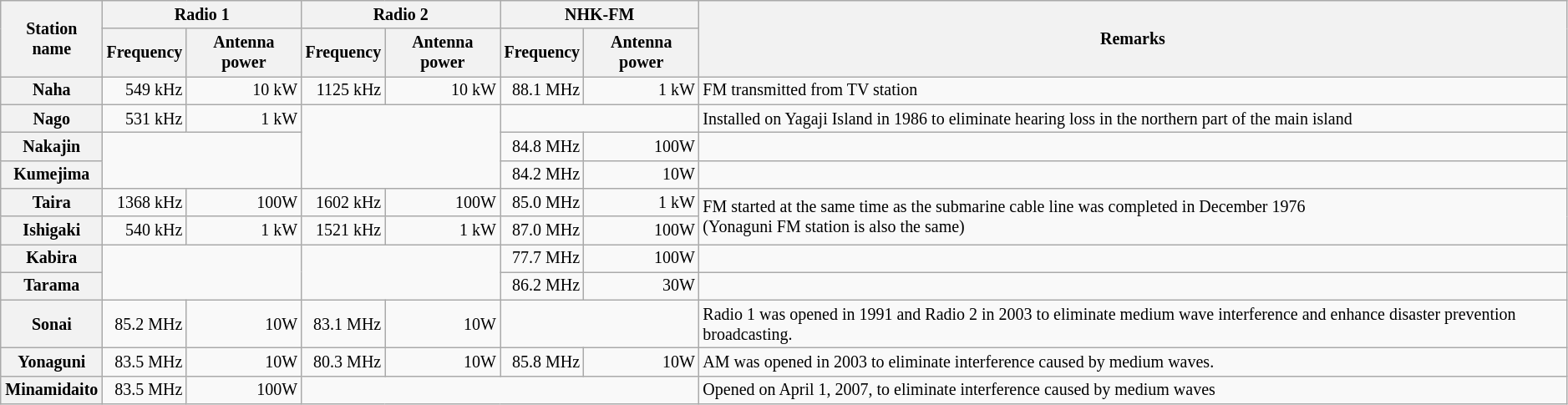<table class="wikitable" style="text-align:right; font-size:smaller;">
<tr>
<th rowspan=2>Station name</th>
<th colspan=2>Radio 1</th>
<th colspan=2>Radio 2</th>
<th colspan=2>NHK-FM</th>
<th rowspan=2>Remarks</th>
</tr>
<tr>
<th>Frequency</th>
<th>Antenna power</th>
<th>Frequency</th>
<th>Antenna power</th>
<th>Frequency</th>
<th>Antenna power</th>
</tr>
<tr>
<th><strong>Naha</strong></th>
<td>549 kHz</td>
<td>10 kW</td>
<td>1125 kHz</td>
<td>10 kW</td>
<td>88.1 MHz</td>
<td>1 kW</td>
<td style="text-align:left;">FM transmitted from TV station</td>
</tr>
<tr>
<th>Nago</th>
<td>531 kHz</td>
<td>1 kW</td>
<td colspan=2 rowspan=3> </td>
<td colspan=2> </td>
<td style="text-align:left;">Installed on Yagaji Island in 1986 to eliminate hearing loss in the northern part of the main island</td>
</tr>
<tr>
<th>Nakajin</th>
<td colspan=2 rowspan=2> </td>
<td>84.8 MHz</td>
<td>100W</td>
<td></td>
</tr>
<tr>
<th>Kumejima</th>
<td>84.2 MHz</td>
<td>10W</td>
<td></td>
</tr>
<tr>
<th>Taira</th>
<td>1368 kHz</td>
<td>100W</td>
<td>1602 kHz</td>
<td>100W</td>
<td>85.0 MHz</td>
<td>1 kW</td>
<td rowspan=2 style="text-align:left;">FM started at the same time as the submarine cable line was completed in December 1976<br>(Yonaguni FM station is also the same)</td>
</tr>
<tr>
<th>Ishigaki</th>
<td>540 kHz</td>
<td>1 kW</td>
<td>1521 kHz</td>
<td>1 kW</td>
<td>87.0 MHz</td>
<td>100W</td>
</tr>
<tr>
<th>Kabira</th>
<td colspan=2 rowspan=2> </td>
<td colspan=2 rowspan=2> </td>
<td>77.7 MHz</td>
<td>100W</td>
<td></td>
</tr>
<tr>
<th>Tarama</th>
<td>86.2 MHz</td>
<td>30W</td>
<td></td>
</tr>
<tr>
<th>Sonai</th>
<td>85.2 MHz</td>
<td>10W</td>
<td>83.1 MHz</td>
<td>10W</td>
<td colspan=2> </td>
<td style="text-align:left;">Radio 1 was opened in 1991 and Radio 2 in 2003 to eliminate medium wave interference and enhance disaster prevention broadcasting.</td>
</tr>
<tr>
<th>Yonaguni</th>
<td>83.5 MHz</td>
<td>10W</td>
<td>80.3 MHz</td>
<td>10W</td>
<td>85.8 MHz</td>
<td>10W</td>
<td style="text-align:left;">AM was opened in 2003 to eliminate interference caused by medium waves.</td>
</tr>
<tr>
<th>Minamidaito</th>
<td>83.5 MHz</td>
<td>100W</td>
<td colspan=4> </td>
<td style="text-align:left;">Opened on April 1, 2007, to eliminate interference caused by medium waves</td>
</tr>
</table>
